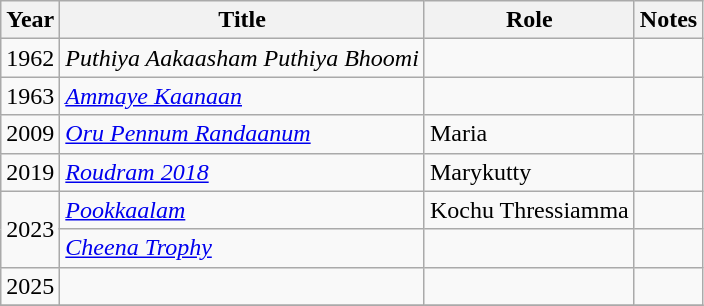<table class="wikitable sortable">
<tr>
<th>Year</th>
<th>Title</th>
<th>Role</th>
<th class="unsortable">Notes</th>
</tr>
<tr>
<td>1962</td>
<td><em>Puthiya Aakaasham Puthiya Bhoomi</em></td>
<td></td>
<td></td>
</tr>
<tr>
<td>1963</td>
<td><em><a href='#'>Ammaye Kaanaan</a></em></td>
<td></td>
<td></td>
</tr>
<tr>
<td>2009</td>
<td><em><a href='#'>Oru Pennum Randaanum</a></em></td>
<td>Maria</td>
<td></td>
</tr>
<tr>
<td>2019</td>
<td><em><a href='#'>Roudram 2018</a></em></td>
<td>Marykutty</td>
<td></td>
</tr>
<tr>
<td rowspan=2>2023</td>
<td><em><a href='#'>Pookkaalam</a></em></td>
<td>Kochu Thressiamma</td>
<td></td>
</tr>
<tr>
<td><em><a href='#'>Cheena Trophy</a></em></td>
<td></td>
<td></td>
</tr>
<tr>
<td>2025</td>
<td></td>
<td></td>
<td></td>
</tr>
<tr>
</tr>
</table>
